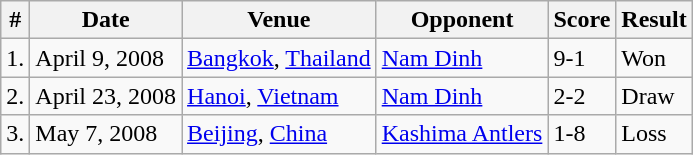<table class="wikitable">
<tr>
<th>#</th>
<th>Date</th>
<th>Venue</th>
<th>Opponent</th>
<th>Score</th>
<th>Result</th>
</tr>
<tr>
<td>1.</td>
<td>April 9, 2008</td>
<td><a href='#'>Bangkok</a>, <a href='#'>Thailand</a></td>
<td><a href='#'>Nam Dinh</a></td>
<td>9-1</td>
<td>Won</td>
</tr>
<tr>
<td>2.</td>
<td>April 23, 2008</td>
<td><a href='#'>Hanoi</a>, <a href='#'>Vietnam</a></td>
<td><a href='#'>Nam Dinh</a></td>
<td>2-2</td>
<td>Draw</td>
</tr>
<tr>
<td>3.</td>
<td>May 7, 2008</td>
<td><a href='#'>Beijing</a>, <a href='#'>China</a></td>
<td><a href='#'>Kashima Antlers</a></td>
<td>1-8</td>
<td>Loss</td>
</tr>
</table>
